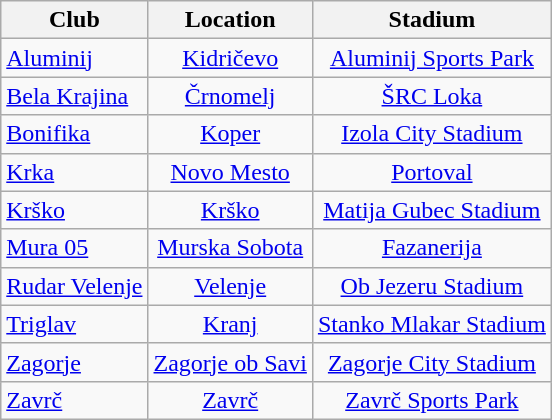<table class="wikitable" style="text-align:center;">
<tr>
<th>Club</th>
<th>Location</th>
<th>Stadium</th>
</tr>
<tr>
<td style="text-align:left;"><a href='#'>Aluminij</a></td>
<td><a href='#'>Kidričevo</a></td>
<td><a href='#'>Aluminij Sports Park</a></td>
</tr>
<tr>
<td style="text-align:left;"><a href='#'>Bela Krajina</a></td>
<td><a href='#'>Črnomelj</a></td>
<td><a href='#'>ŠRC Loka</a></td>
</tr>
<tr>
<td style="text-align:left;"><a href='#'>Bonifika</a></td>
<td><a href='#'>Koper</a></td>
<td><a href='#'>Izola City Stadium</a></td>
</tr>
<tr>
<td style="text-align:left;"><a href='#'>Krka</a></td>
<td><a href='#'>Novo Mesto</a></td>
<td><a href='#'>Portoval</a></td>
</tr>
<tr>
<td style="text-align:left;"><a href='#'>Krško</a></td>
<td><a href='#'>Krško</a></td>
<td><a href='#'>Matija Gubec Stadium</a></td>
</tr>
<tr>
<td style="text-align:left;"><a href='#'>Mura 05</a></td>
<td><a href='#'>Murska Sobota</a></td>
<td><a href='#'>Fazanerija</a></td>
</tr>
<tr>
<td style="text-align:left;"><a href='#'>Rudar Velenje</a></td>
<td><a href='#'>Velenje</a></td>
<td><a href='#'>Ob Jezeru Stadium</a></td>
</tr>
<tr>
<td style="text-align:left;"><a href='#'>Triglav</a></td>
<td><a href='#'>Kranj</a></td>
<td><a href='#'>Stanko Mlakar Stadium</a></td>
</tr>
<tr>
<td style="text-align:left;"><a href='#'>Zagorje</a></td>
<td><a href='#'>Zagorje ob Savi</a></td>
<td><a href='#'>Zagorje City Stadium</a></td>
</tr>
<tr>
<td style="text-align:left;"><a href='#'>Zavrč</a></td>
<td><a href='#'>Zavrč</a></td>
<td><a href='#'>Zavrč Sports Park</a></td>
</tr>
</table>
